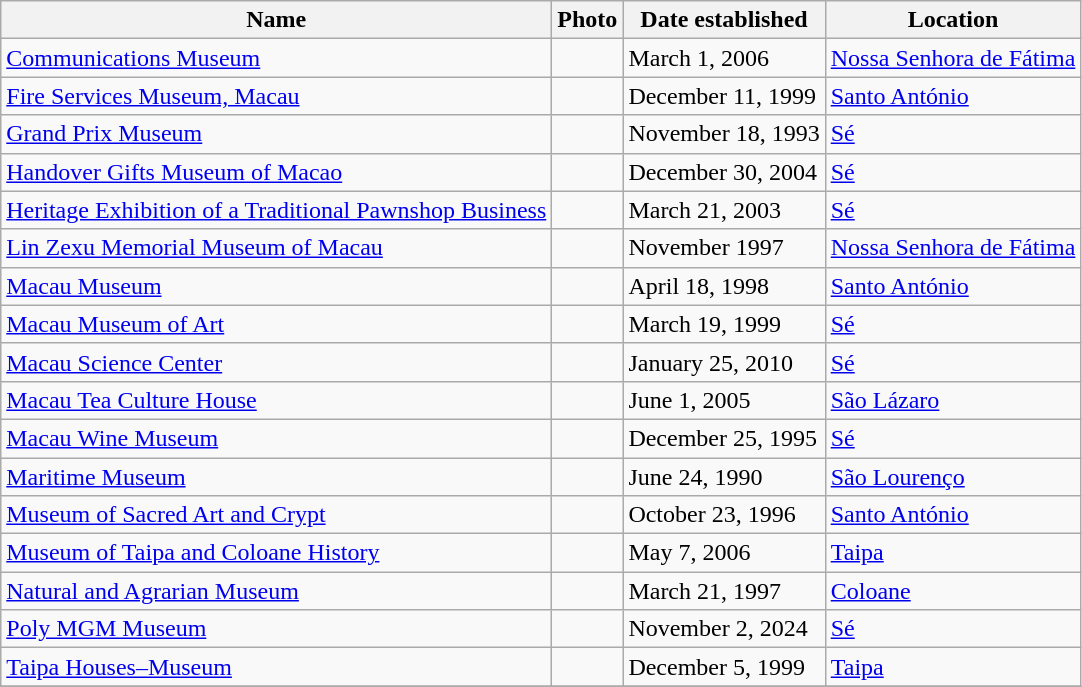<table class="wikitable sortable">
<tr>
<th>Name</th>
<th>Photo</th>
<th>Date established</th>
<th>Location</th>
</tr>
<tr>
<td><a href='#'>Communications Museum</a></td>
<td></td>
<td>March 1, 2006</td>
<td><a href='#'>Nossa Senhora de Fátima</a></td>
</tr>
<tr>
<td><a href='#'>Fire Services Museum, Macau</a></td>
<td></td>
<td>December 11, 1999</td>
<td><a href='#'>Santo António</a></td>
</tr>
<tr>
<td><a href='#'>Grand Prix Museum</a></td>
<td></td>
<td>November 18, 1993</td>
<td><a href='#'>Sé</a></td>
</tr>
<tr>
<td><a href='#'>Handover Gifts Museum of Macao</a></td>
<td></td>
<td>December 30, 2004</td>
<td><a href='#'>Sé</a></td>
</tr>
<tr>
<td><a href='#'>Heritage Exhibition of a Traditional Pawnshop Business</a></td>
<td></td>
<td>March 21, 2003</td>
<td><a href='#'>Sé</a></td>
</tr>
<tr>
<td><a href='#'>Lin Zexu Memorial Museum of Macau</a></td>
<td></td>
<td>November 1997</td>
<td><a href='#'>Nossa Senhora de Fátima</a></td>
</tr>
<tr>
<td><a href='#'>Macau Museum</a></td>
<td></td>
<td>April 18, 1998</td>
<td><a href='#'>Santo António</a></td>
</tr>
<tr>
<td><a href='#'>Macau Museum of Art</a></td>
<td></td>
<td>March 19, 1999</td>
<td><a href='#'>Sé</a></td>
</tr>
<tr>
<td><a href='#'>Macau Science Center</a></td>
<td></td>
<td>January 25, 2010</td>
<td><a href='#'>Sé</a></td>
</tr>
<tr>
<td><a href='#'>Macau Tea Culture House</a></td>
<td></td>
<td>June 1, 2005</td>
<td><a href='#'>São Lázaro</a></td>
</tr>
<tr>
<td><a href='#'>Macau Wine Museum</a></td>
<td></td>
<td>December 25, 1995</td>
<td><a href='#'>Sé</a></td>
</tr>
<tr>
<td><a href='#'>Maritime Museum</a></td>
<td></td>
<td>June 24, 1990</td>
<td><a href='#'>São Lourenço</a></td>
</tr>
<tr>
<td><a href='#'>Museum of Sacred Art and Crypt</a></td>
<td></td>
<td>October 23, 1996</td>
<td><a href='#'>Santo António</a></td>
</tr>
<tr>
<td><a href='#'>Museum of Taipa and Coloane History</a></td>
<td></td>
<td>May 7, 2006</td>
<td><a href='#'>Taipa</a></td>
</tr>
<tr>
<td><a href='#'>Natural and Agrarian Museum</a></td>
<td></td>
<td>March 21, 1997</td>
<td><a href='#'>Coloane</a></td>
</tr>
<tr>
<td><a href='#'>Poly MGM Museum</a></td>
<td></td>
<td>November 2, 2024</td>
<td><a href='#'>Sé</a></td>
</tr>
<tr>
<td><a href='#'>Taipa Houses–Museum</a></td>
<td></td>
<td>December 5, 1999</td>
<td><a href='#'>Taipa</a></td>
</tr>
<tr>
</tr>
</table>
